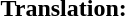<table class="toccolours" style="float:left; margin:1em">
<tr>
<td><strong>Translation:</strong><br></td>
</tr>
</table>
